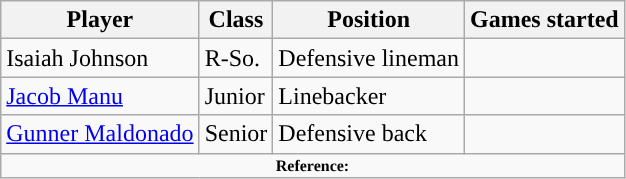<table class="wikitable">
<tr>
<th style="text-align:center; ">Player</th>
<th style="text-align:center; ">Class</th>
<th style="text-align:center; ">Position</th>
<th style="text-align:center; ">Games started</th>
</tr>
<tr>
<td>Isaiah Johnson</td>
<td>R-So.</td>
<td>Defensive lineman</td>
<td></td>
</tr>
<tr>
<td><a href='#'>Jacob Manu</a></td>
<td>Junior</td>
<td>Linebacker</td>
<td></td>
</tr>
<tr>
<td><a href='#'>Gunner Maldonado</a></td>
<td>Senior</td>
<td>Defensive back</td>
<td></td>
</tr>
<tr>
<td colspan="4"  style="font-size:8pt; text-align:center;"><strong>Reference:</strong></td>
</tr>
</table>
